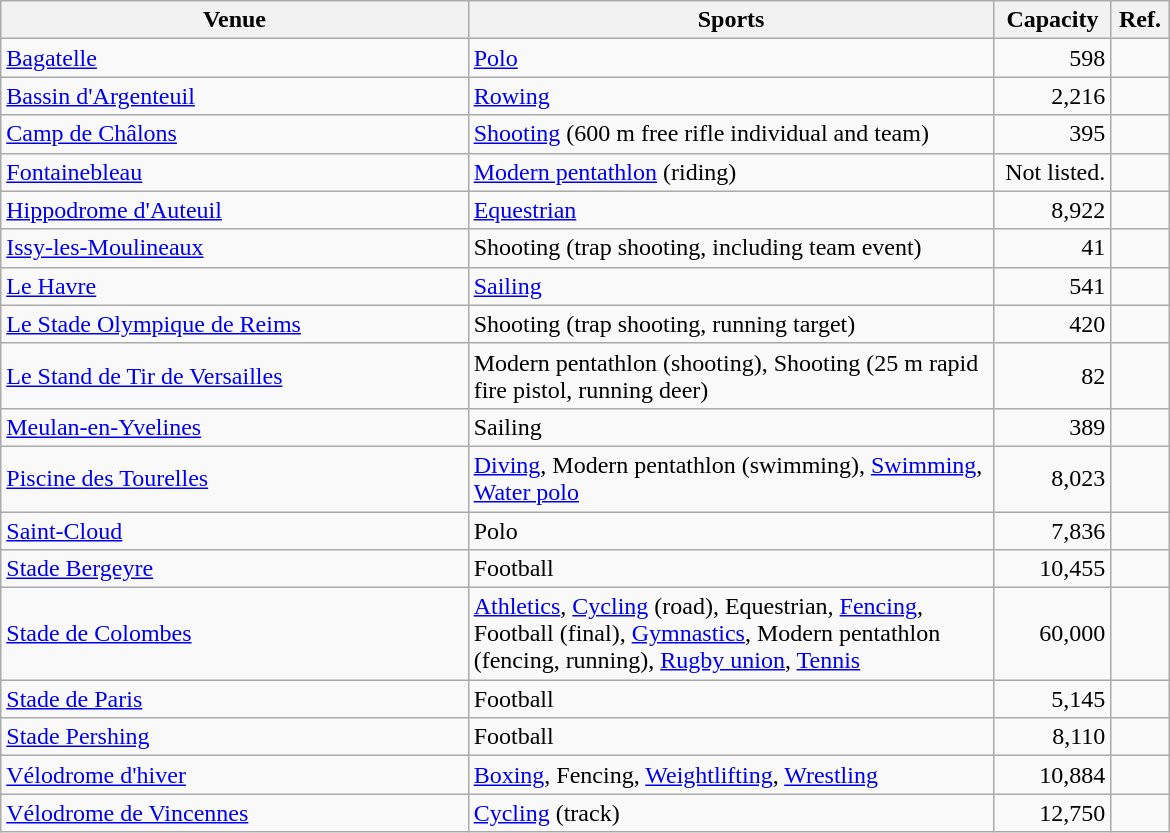<table class="wikitable sortable" width=780px>
<tr>
<th width=40%>Venue</th>
<th class="unsortable" width=45%>Sports</th>
<th width=10%>Capacity</th>
<th class="unsortable">Ref.</th>
</tr>
<tr>
<td><a href='#'>Bagatelle</a></td>
<td><a href='#'>Polo</a></td>
<td align="right">598</td>
<td align=center></td>
</tr>
<tr>
<td><a href='#'>Bassin d'Argenteuil</a></td>
<td><a href='#'>Rowing</a></td>
<td align="right">2,216</td>
<td align=center></td>
</tr>
<tr>
<td><a href='#'>Camp de Châlons</a></td>
<td><a href='#'>Shooting</a> (600 m free rifle individual and team)</td>
<td align="right">395</td>
<td align=center></td>
</tr>
<tr>
<td><a href='#'>Fontainebleau</a></td>
<td><a href='#'>Modern pentathlon</a> (riding)</td>
<td align="right">Not listed.</td>
<td align=center></td>
</tr>
<tr>
<td><a href='#'>Hippodrome d'Auteuil</a></td>
<td><a href='#'>Equestrian</a></td>
<td align="right">8,922</td>
<td align=center></td>
</tr>
<tr>
<td><a href='#'>Issy-les-Moulineaux</a></td>
<td>Shooting (trap shooting, including team event)</td>
<td align="right">41</td>
<td align=center></td>
</tr>
<tr>
<td><a href='#'>Le Havre</a></td>
<td><a href='#'>Sailing</a></td>
<td align="right">541</td>
<td align=center></td>
</tr>
<tr>
<td><a href='#'>Le Stade Olympique de Reims</a></td>
<td>Shooting (trap shooting, running target)</td>
<td align="right">420</td>
<td align=center></td>
</tr>
<tr>
<td><a href='#'>Le Stand de Tir de Versailles</a></td>
<td>Modern pentathlon (shooting), Shooting (25 m rapid fire pistol, running deer)</td>
<td align="right">82</td>
<td align=center></td>
</tr>
<tr>
<td><a href='#'>Meulan-en-Yvelines</a></td>
<td>Sailing</td>
<td align="right">389</td>
<td align=center></td>
</tr>
<tr>
<td><a href='#'>Piscine des Tourelles</a></td>
<td><a href='#'>Diving</a>, Modern pentathlon (swimming), <a href='#'>Swimming</a>, <a href='#'>Water polo</a></td>
<td align="right">8,023</td>
<td align=center></td>
</tr>
<tr>
<td><a href='#'>Saint-Cloud</a></td>
<td>Polo</td>
<td align="right">7,836</td>
<td align=center></td>
</tr>
<tr>
<td><a href='#'>Stade Bergeyre</a></td>
<td>Football</td>
<td align="right">10,455</td>
<td align=center></td>
</tr>
<tr>
<td><a href='#'>Stade de Colombes</a></td>
<td><a href='#'>Athletics</a>, <a href='#'>Cycling</a> (road), Equestrian, <a href='#'>Fencing</a>, Football (final), <a href='#'>Gymnastics</a>, Modern pentathlon (fencing, running), <a href='#'>Rugby union</a>, <a href='#'>Tennis</a></td>
<td align="right">60,000</td>
<td align=center></td>
</tr>
<tr>
<td><a href='#'>Stade de Paris</a></td>
<td>Football</td>
<td align="right">5,145</td>
<td align=center></td>
</tr>
<tr>
<td><a href='#'>Stade Pershing</a></td>
<td>Football</td>
<td align="right">8,110</td>
<td align=center></td>
</tr>
<tr>
<td><a href='#'>Vélodrome d'hiver</a></td>
<td><a href='#'>Boxing</a>, Fencing, <a href='#'>Weightlifting</a>, <a href='#'>Wrestling</a></td>
<td align="right">10,884</td>
<td align=center></td>
</tr>
<tr>
<td><a href='#'>Vélodrome de Vincennes</a></td>
<td><a href='#'>Cycling</a> (track)</td>
<td align="right">12,750</td>
<td align=center></td>
</tr>
</table>
